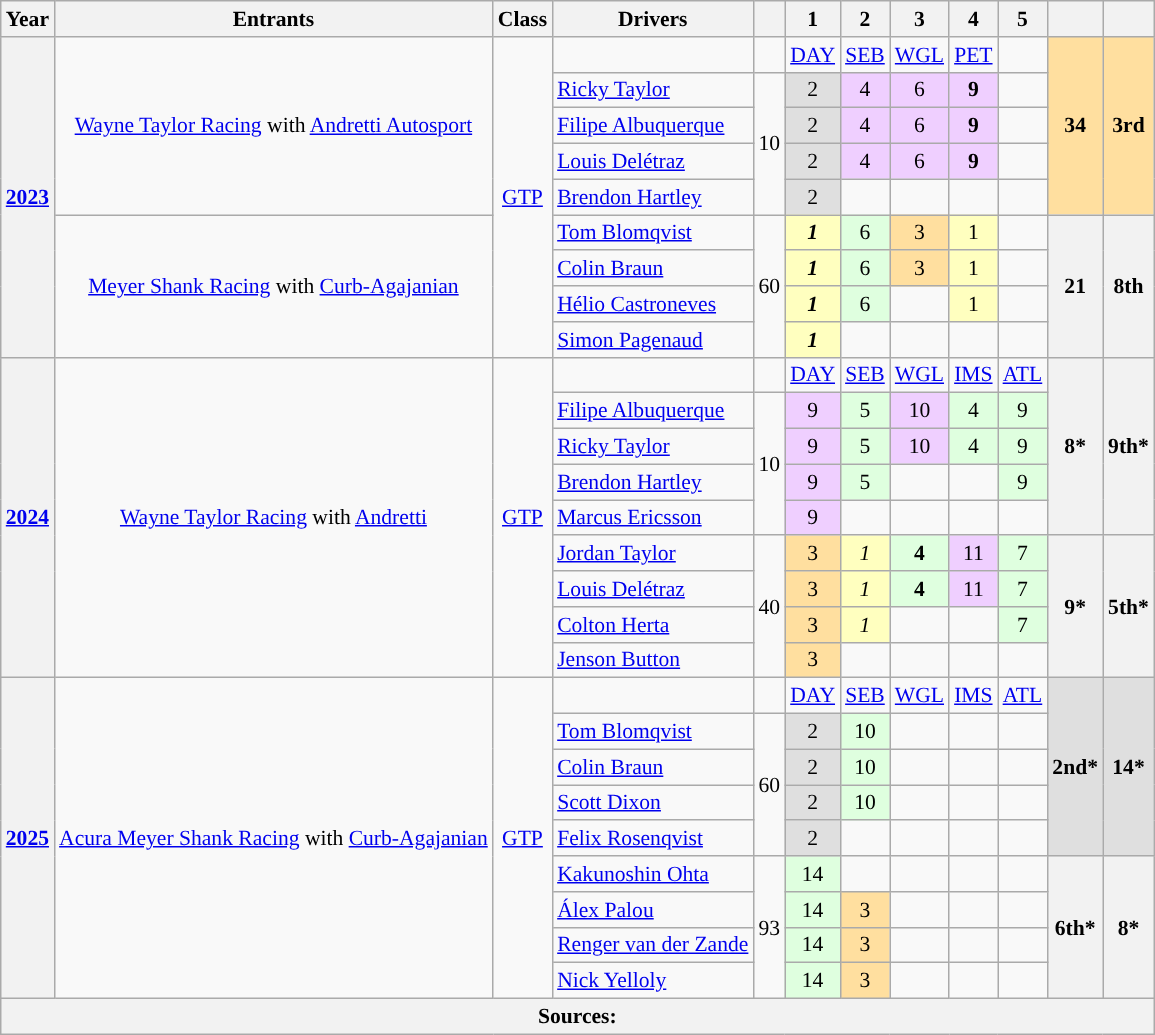<table class="wikitable" style="text-align:center; font-size:90%">
<tr>
<th>Year</th>
<th>Entrants</th>
<th>Class</th>
<th>Drivers</th>
<th></th>
<th>1</th>
<th>2</th>
<th>3</th>
<th>4</th>
<th>5</th>
<th></th>
<th></th>
</tr>
<tr>
<th rowspan="9"><a href='#'>2023</a></th>
<td rowspan="5"><a href='#'>Wayne Taylor Racing</a> with <a href='#'>Andretti Autosport</a></td>
<td rowspan="9"><a href='#'>GTP</a></td>
<td></td>
<td></td>
<td><a href='#'>DAY</a></td>
<td><a href='#'>SEB</a></td>
<td><a href='#'>WGL</a></td>
<td><a href='#'>PET</a></td>
<td></td>
<th rowspan="5" style="background:#FFDF9F;">34</th>
<th rowspan="5" style="background:#FFDF9F;">3rd</th>
</tr>
<tr>
<td align="left"> <a href='#'>Ricky Taylor</a></td>
<td rowspan="4">10</td>
<td style="background:#DFDFDF;">2</td>
<td style="background:#EFCFFF;">4</td>
<td style="background:#EFCFFF;">6</td>
<td style="background:#EFCFFF;"><strong>9</strong></td>
<td></td>
</tr>
<tr>
<td align="left"> <a href='#'>Filipe Albuquerque</a></td>
<td style="background:#DFDFDF;">2</td>
<td style="background:#EFCFFF;">4</td>
<td style="background:#EFCFFF;">6</td>
<td style="background:#EFCFFF;"><strong>9</strong></td>
<td></td>
</tr>
<tr>
<td align="left"> <a href='#'>Louis Delétraz</a></td>
<td style="background:#DFDFDF;">2</td>
<td style="background:#EFCFFF;">4</td>
<td style="background:#EFCFFF;">6</td>
<td style="background:#EFCFFF;"><strong>9</strong></td>
<td></td>
</tr>
<tr>
<td align="left"> <a href='#'>Brendon Hartley</a></td>
<td style="background:#DFDFDF;">2</td>
<td></td>
<td></td>
<td></td>
<td></td>
</tr>
<tr>
<td rowspan="4"><a href='#'>Meyer Shank Racing</a> with <a href='#'>Curb-Agajanian</a></td>
<td align="left"> <a href='#'>Tom Blomqvist</a></td>
<td rowspan="4">60</td>
<td style="background:#FFFFBF;"><strong><em>1</em></strong></td>
<td style="background:#DFFFDF;">6</td>
<td style="background:#FFDF9F;”">3</td>
<td style="background:#FFFFBF;">1</td>
<td></td>
<th rowspan="4">21</th>
<th rowspan="4">8th</th>
</tr>
<tr>
<td align="left"> <a href='#'>Colin Braun</a></td>
<td style="background:#FFFFBF;"><strong><em>1</em></strong></td>
<td style="background:#DFFFDF;">6</td>
<td style="background:#FFDF9F;”">3</td>
<td style="background:#FFFFBF;">1</td>
<td></td>
</tr>
<tr>
<td align="left"> <a href='#'>Hélio Castroneves</a></td>
<td style="background:#FFFFBF;"><strong><em>1</em></strong></td>
<td style="background:#DFFFDF;">6</td>
<td></td>
<td style="background:#FFFFBF;">1</td>
<td></td>
</tr>
<tr>
<td align="left"> <a href='#'>Simon Pagenaud</a></td>
<td style="background:#FFFFBF;"><strong><em>1</em></strong></td>
<td></td>
<td></td>
<td></td>
<td></td>
</tr>
<tr>
<th rowspan="9"><a href='#'>2024</a></th>
<td rowspan="9"><a href='#'>Wayne Taylor Racing</a> with <a href='#'>Andretti</a></td>
<td rowspan="9"><a href='#'>GTP</a></td>
<td></td>
<td></td>
<td><a href='#'>DAY</a></td>
<td><a href='#'>SEB</a></td>
<td><a href='#'>WGL</a></td>
<td><a href='#'>IMS</a></td>
<td><a href='#'>ATL</a></td>
<th rowspan="5">8*</th>
<th rowspan="5">9th*</th>
</tr>
<tr>
<td align="left"> <a href='#'>Filipe Albuquerque</a></td>
<td rowspan="4">10</td>
<td style="background:#efcfff;" align="center">9</td>
<td style="background:#dfffdf;" align="center">5</td>
<td style="background:#efcfff;" align="center">10</td>
<td style="background:#dfffdf;" align="center">4</td>
<td style="background:#dfffdf;" align="center">9</td>
</tr>
<tr>
<td align="left"> <a href='#'>Ricky Taylor</a></td>
<td style="background:#efcfff;" align="center">9</td>
<td style="background:#dfffdf;" align="center">5</td>
<td style="background:#efcfff;" align="center">10</td>
<td style="background:#dfffdf;" align="center">4</td>
<td style="background:#dfffdf;" align="center">9</td>
</tr>
<tr>
<td align="left"> <a href='#'>Brendon Hartley</a></td>
<td style="background:#efcfff;" align="center">9</td>
<td style="background:#dfffdf;" align="center">5</td>
<td></td>
<td></td>
<td style="background:#dfffdf;" align="center">9</td>
</tr>
<tr>
<td align="left"> <a href='#'>Marcus Ericsson</a></td>
<td style="background:#efcfff;" align="center">9</td>
<td></td>
<td></td>
<td></td>
<td></td>
</tr>
<tr>
<td align="left"> <a href='#'>Jordan Taylor</a></td>
<td rowspan="4">40</td>
<td style="background:#ffdf9f;" align="center">3</td>
<td style="background:#ffffbf;" align="center"><em>1</em></td>
<td style="background:#dfffdf;" align="center"><strong>4</strong></td>
<td style="background:#efcfff;" align="center">11</td>
<td style="background:#dfffdf;" align="center">7</td>
<th rowspan="4">9*</th>
<th rowspan="4">5th*</th>
</tr>
<tr>
<td align="left"> <a href='#'>Louis Delétraz</a></td>
<td style="background:#ffdf9f;" align="center">3</td>
<td style="background:#ffffbf;" align="center"><em>1</em></td>
<td style="background:#dfffdf;" align="center"><strong>4</strong></td>
<td style="background:#efcfff;" align="center">11</td>
<td style="background:#dfffdf;" align="center">7</td>
</tr>
<tr>
<td align="left"> <a href='#'>Colton Herta</a></td>
<td style="background:#ffdf9f;" align="center">3</td>
<td style="background:#ffffbf;" align="center"><em>1</em></td>
<td></td>
<td></td>
<td style="background:#dfffdf;" align="center">7</td>
</tr>
<tr>
<td align="left"> <a href='#'>Jenson Button</a></td>
<td style="background:#ffdf9f;" align="center">3</td>
<td></td>
<td></td>
<td></td>
<td></td>
</tr>
<tr>
<th rowspan="9"><a href='#'>2025</a></th>
<td rowspan="9"><a href='#'>Acura Meyer Shank Racing</a> with <a href='#'>Curb-Agajanian</a></td>
<td rowspan="9"><a href='#'>GTP</a></td>
<td></td>
<td></td>
<td><a href='#'>DAY</a></td>
<td><a href='#'>SEB</a></td>
<td><a href='#'>WGL</a></td>
<td><a href='#'>IMS</a></td>
<td><a href='#'>ATL</a></td>
<th rowspan="5" style="background:#DFDFDF;">2nd*</th>
<th rowspan="5" style="background:#DFDFDF;">14*</th>
</tr>
<tr>
<td align="left"> <a href='#'>Tom Blomqvist</a></td>
<td rowspan="4">60</td>
<td style="background:#DFDFDF;">2</td>
<td style="background:#dfffdf;">10</td>
<td></td>
<td></td>
<td></td>
</tr>
<tr>
<td align="left"> <a href='#'>Colin Braun</a></td>
<td style="background:#DFDFDF;">2</td>
<td style="background:#dfffdf;">10</td>
<td></td>
<td></td>
<td></td>
</tr>
<tr>
<td align="left"> <a href='#'>Scott Dixon</a></td>
<td style="background:#DFDFDF;">2</td>
<td style="background:#dfffdf;">10</td>
<td></td>
<td></td>
<td></td>
</tr>
<tr>
<td align="left"> <a href='#'>Felix Rosenqvist</a></td>
<td style="background:#DFDFDF;">2</td>
<td></td>
<td></td>
<td></td>
<td></td>
</tr>
<tr>
<td align="left"> <a href='#'>Kakunoshin Ohta</a></td>
<td rowspan="4">93</td>
<td style="background:#dfffdf;" align="center">14</td>
<td></td>
<td></td>
<td></td>
<td></td>
<th rowspan="4">6th*</th>
<th rowspan="4">8*</th>
</tr>
<tr>
<td align="left"> <a href='#'>Álex Palou</a></td>
<td style="background:#dfffdf;" align="center">14</td>
<td style="background:#ffdf9f;" align="center">3</td>
<td></td>
<td></td>
<td></td>
</tr>
<tr>
<td align="left"> <a href='#'>Renger van der Zande</a></td>
<td style="background:#dfffdf;" align="center">14</td>
<td style="background:#ffdf9f;" align="center">3</td>
<td></td>
<td></td>
<td></td>
</tr>
<tr>
<td align="left"> <a href='#'>Nick Yelloly</a></td>
<td style="background:#dfffdf;" align="center">14</td>
<td style="background:#ffdf9f;" align="center">3</td>
<td></td>
<td></td>
<td></td>
</tr>
<tr>
<th colspan="12">Sources:</th>
</tr>
</table>
